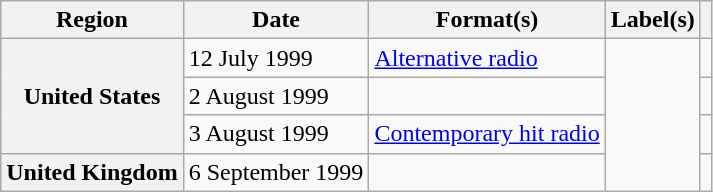<table class="wikitable plainrowheaders">
<tr>
<th scope="col">Region</th>
<th scope="col">Date</th>
<th scope="col">Format(s)</th>
<th scope="col">Label(s)</th>
<th scope="col"></th>
</tr>
<tr>
<th scope="row" rowspan="3">United States</th>
<td>12 July 1999</td>
<td><a href='#'>Alternative radio</a></td>
<td rowspan="4"></td>
<td align="center"></td>
</tr>
<tr>
<td>2 August 1999</td>
<td></td>
<td align="center"></td>
</tr>
<tr>
<td>3 August 1999</td>
<td><a href='#'>Contemporary hit radio</a></td>
<td align="center"></td>
</tr>
<tr>
<th scope="row">United Kingdom</th>
<td>6 September 1999</td>
<td></td>
<td align="center"></td>
</tr>
</table>
